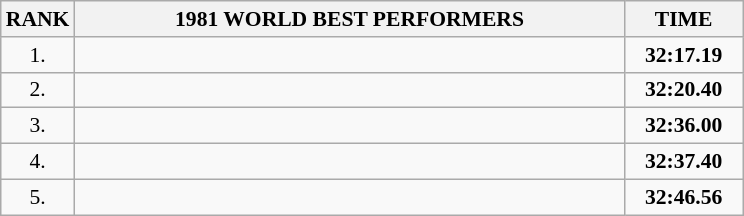<table class="wikitable" style="border-collapse: collapse; font-size: 90%;">
<tr>
<th>RANK</th>
<th align="center" style="width: 25em">1981 WORLD BEST PERFORMERS</th>
<th align="center" style="width: 5em">TIME</th>
</tr>
<tr>
<td align="center">1.</td>
<td></td>
<td align="center"><strong>32:17.19</strong></td>
</tr>
<tr>
<td align="center">2.</td>
<td></td>
<td align="center"><strong>32:20.40</strong></td>
</tr>
<tr>
<td align="center">3.</td>
<td></td>
<td align="center"><strong>32:36.00</strong></td>
</tr>
<tr>
<td align="center">4.</td>
<td></td>
<td align="center"><strong>32:37.40</strong></td>
</tr>
<tr>
<td align="center">5.</td>
<td></td>
<td align="center"><strong>32:46.56</strong></td>
</tr>
</table>
